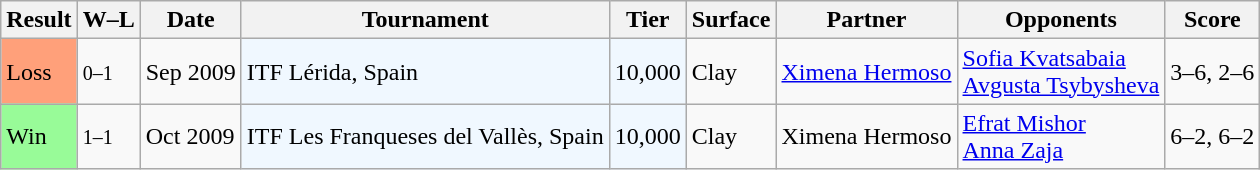<table class="sortable wikitable">
<tr>
<th>Result</th>
<th class="unsortable">W–L</th>
<th>Date</th>
<th>Tournament</th>
<th>Tier</th>
<th>Surface</th>
<th>Partner</th>
<th>Opponents</th>
<th class="unsortable">Score</th>
</tr>
<tr>
<td bgcolor=FFA07A>Loss</td>
<td><small>0–1</small></td>
<td>Sep 2009</td>
<td style="background:#f0f8ff;">ITF Lérida, Spain</td>
<td style="background:#f0f8ff;">10,000</td>
<td>Clay</td>
<td> <a href='#'>Ximena Hermoso</a></td>
<td> <a href='#'>Sofia Kvatsabaia</a> <br>  <a href='#'>Avgusta Tsybysheva</a></td>
<td>3–6, 2–6</td>
</tr>
<tr>
<td bgcolor=98FB98>Win</td>
<td><small>1–1</small></td>
<td>Oct 2009</td>
<td style="background:#f0f8ff;">ITF Les Franqueses del Vallès, Spain</td>
<td style="background:#f0f8ff;">10,000</td>
<td>Clay</td>
<td> Ximena Hermoso</td>
<td> <a href='#'>Efrat Mishor</a> <br>  <a href='#'>Anna Zaja</a></td>
<td>6–2, 6–2</td>
</tr>
</table>
